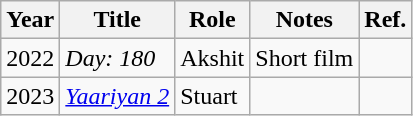<table class="wikitable sortable">
<tr>
<th scope="col">Year</th>
<th scope="col">Title</th>
<th scope="col">Role</th>
<th scope="col" class="unsortable">Notes</th>
<th scope="col" class="unsortable">Ref.</th>
</tr>
<tr>
<td>2022</td>
<td><em>Day: 180</em></td>
<td>Akshit</td>
<td>Short film</td>
<td></td>
</tr>
<tr>
<td>2023</td>
<td><em><a href='#'>Yaariyan 2 </a></em></td>
<td>Stuart</td>
<td></td>
<td></td>
</tr>
</table>
